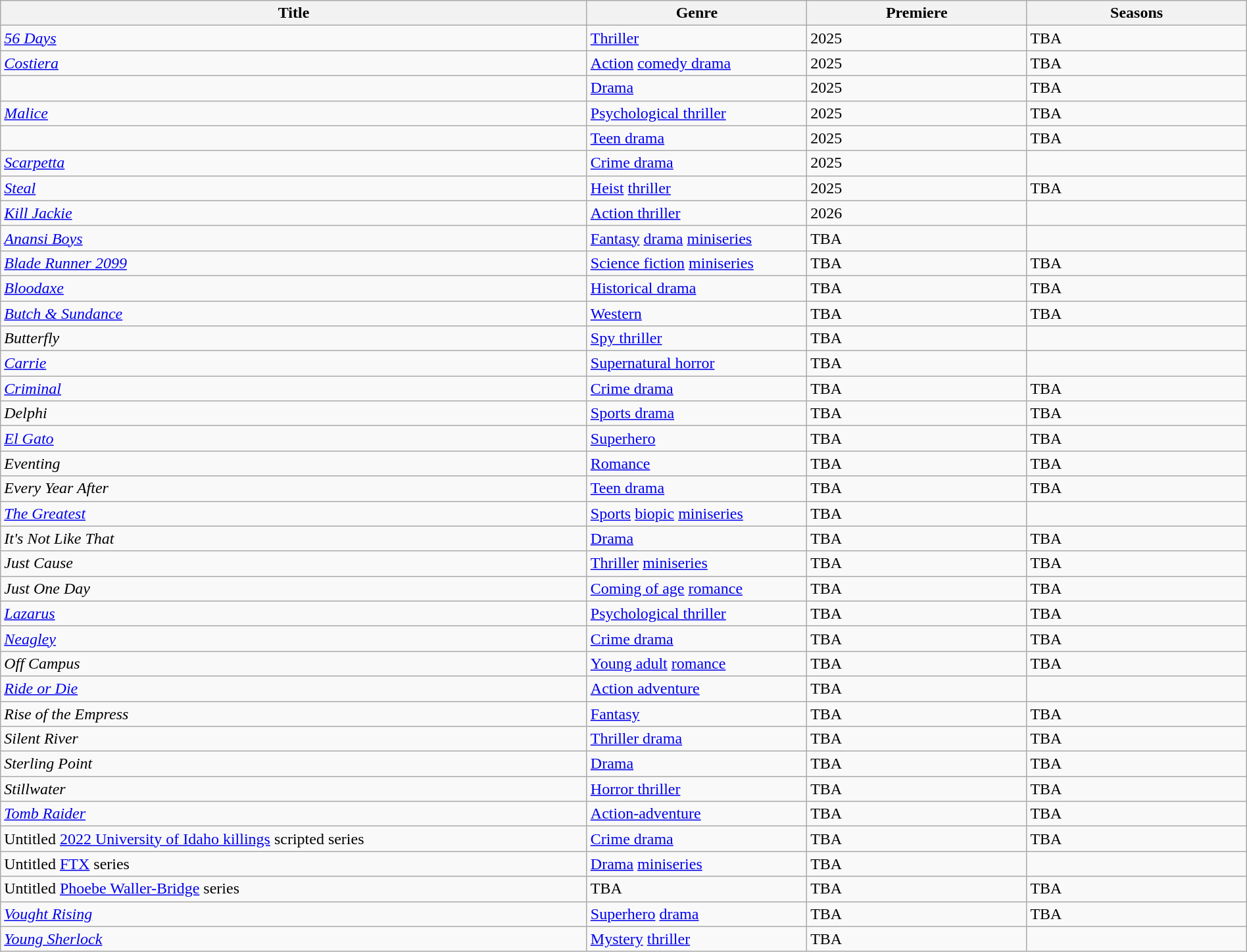<table class="wikitable sortable" style="width:100%;">
<tr>
<th style="width:40%;">Title</th>
<th style="width:15%;">Genre</th>
<th style="width:15%;">Premiere</th>
<th style="width:15%;">Seasons</th>
</tr>
<tr>
<td><em><a href='#'>56 Days</a></em></td>
<td><a href='#'>Thriller</a></td>
<td>2025</td>
<td>TBA</td>
</tr>
<tr>
<td><em><a href='#'>Costiera</a></em></td>
<td><a href='#'>Action</a> <a href='#'>comedy drama</a></td>
<td>2025</td>
<td>TBA</td>
</tr>
<tr>
<td><em></em></td>
<td><a href='#'>Drama</a></td>
<td>2025</td>
<td>TBA</td>
</tr>
<tr>
<td><em><a href='#'>Malice</a></em></td>
<td><a href='#'>Psychological thriller</a></td>
<td>2025</td>
<td>TBA</td>
</tr>
<tr>
<td><em></em></td>
<td><a href='#'>Teen drama</a></td>
<td>2025</td>
<td>TBA</td>
</tr>
<tr>
<td><em><a href='#'>Scarpetta</a></em></td>
<td><a href='#'>Crime drama</a></td>
<td>2025</td>
<td></td>
</tr>
<tr>
<td><em><a href='#'> Steal</a></em></td>
<td><a href='#'>Heist</a> <a href='#'>thriller</a></td>
<td>2025</td>
<td>TBA</td>
</tr>
<tr>
<td><em><a href='#'>Kill Jackie</a></em></td>
<td><a href='#'>Action thriller</a></td>
<td>2026</td>
<td></td>
</tr>
<tr>
<td><em><a href='#'>Anansi Boys</a></em></td>
<td><a href='#'>Fantasy</a> <a href='#'>drama</a> <a href='#'>miniseries</a></td>
<td>TBA</td>
<td></td>
</tr>
<tr>
<td><em><a href='#'>Blade Runner 2099</a></em></td>
<td><a href='#'>Science fiction</a> <a href='#'>miniseries</a></td>
<td>TBA</td>
<td>TBA</td>
</tr>
<tr>
<td><em><a href='#'>Bloodaxe</a></em></td>
<td><a href='#'>Historical drama</a></td>
<td>TBA</td>
<td>TBA</td>
</tr>
<tr>
<td><em><a href='#'>Butch & Sundance</a></em></td>
<td><a href='#'>Western</a></td>
<td>TBA</td>
<td>TBA</td>
</tr>
<tr>
<td><em>Butterfly</em></td>
<td><a href='#'>Spy thriller</a></td>
<td>TBA</td>
<td></td>
</tr>
<tr>
<td><em><a href='#'>Carrie</a></em></td>
<td><a href='#'>Supernatural horror</a></td>
<td>TBA</td>
<td></td>
</tr>
<tr>
<td><em><a href='#'>Criminal</a></em></td>
<td><a href='#'>Crime drama</a></td>
<td>TBA</td>
<td>TBA</td>
</tr>
<tr>
<td><em>Delphi</em></td>
<td><a href='#'>Sports drama</a></td>
<td>TBA</td>
<td>TBA</td>
</tr>
<tr>
<td><em><a href='#'>El Gato</a></em></td>
<td><a href='#'>Superhero</a></td>
<td>TBA</td>
<td>TBA</td>
</tr>
<tr>
<td><em>Eventing</em></td>
<td><a href='#'>Romance</a></td>
<td>TBA</td>
<td>TBA</td>
</tr>
<tr>
<td><em>Every Year After</em></td>
<td><a href='#'>Teen drama</a></td>
<td>TBA</td>
<td>TBA</td>
</tr>
<tr>
<td><em><a href='#'>The Greatest</a></em></td>
<td><a href='#'>Sports</a> <a href='#'>biopic</a> <a href='#'>miniseries</a></td>
<td>TBA</td>
<td></td>
</tr>
<tr>
<td><em>It's Not Like That</em></td>
<td><a href='#'>Drama</a></td>
<td>TBA</td>
<td>TBA</td>
</tr>
<tr>
<td><em>Just Cause</em></td>
<td><a href='#'>Thriller</a> <a href='#'>miniseries</a></td>
<td>TBA</td>
<td>TBA</td>
</tr>
<tr>
<td><em>Just One Day</em></td>
<td><a href='#'>Coming of age</a> <a href='#'>romance</a></td>
<td>TBA</td>
<td>TBA</td>
</tr>
<tr>
<td><em><a href='#'>Lazarus</a></em></td>
<td><a href='#'>Psychological thriller</a></td>
<td>TBA</td>
<td>TBA</td>
</tr>
<tr>
<td><em><a href='#'>Neagley</a></em></td>
<td><a href='#'>Crime drama</a></td>
<td>TBA</td>
<td>TBA</td>
</tr>
<tr>
<td><em>Off Campus</em></td>
<td><a href='#'>Young adult</a> <a href='#'>romance</a></td>
<td>TBA</td>
<td>TBA</td>
</tr>
<tr>
<td><em><a href='#'>Ride or Die</a></em></td>
<td><a href='#'>Action adventure</a></td>
<td>TBA</td>
<td></td>
</tr>
<tr>
<td><em>Rise of the Empress</em></td>
<td><a href='#'>Fantasy</a></td>
<td>TBA</td>
<td>TBA</td>
</tr>
<tr>
<td><em>Silent River</em></td>
<td><a href='#'>Thriller drama</a></td>
<td>TBA</td>
<td>TBA</td>
</tr>
<tr>
<td><em>Sterling Point</em></td>
<td><a href='#'>Drama</a></td>
<td>TBA</td>
<td>TBA</td>
</tr>
<tr>
<td><em>Stillwater</em></td>
<td><a href='#'>Horror thriller</a></td>
<td>TBA</td>
<td>TBA</td>
</tr>
<tr>
<td><em><a href='#'>Tomb Raider</a></em></td>
<td><a href='#'>Action-adventure</a></td>
<td>TBA</td>
<td>TBA</td>
</tr>
<tr>
<td>Untitled <a href='#'>2022 University of Idaho killings</a> scripted series</td>
<td><a href='#'>Crime drama</a></td>
<td>TBA</td>
<td>TBA</td>
</tr>
<tr>
<td>Untitled <a href='#'>FTX</a> series</td>
<td><a href='#'>Drama</a> <a href='#'>miniseries</a></td>
<td>TBA</td>
<td></td>
</tr>
<tr>
<td>Untitled <a href='#'>Phoebe Waller-Bridge</a> series</td>
<td>TBA</td>
<td>TBA</td>
<td>TBA</td>
</tr>
<tr>
<td><em><a href='#'>Vought Rising</a></em></td>
<td><a href='#'>Superhero</a> <a href='#'>drama</a></td>
<td>TBA</td>
<td>TBA</td>
</tr>
<tr>
<td><em><a href='#'>Young Sherlock</a></em></td>
<td><a href='#'>Mystery</a> <a href='#'>thriller</a></td>
<td>TBA</td>
<td></td>
</tr>
</table>
